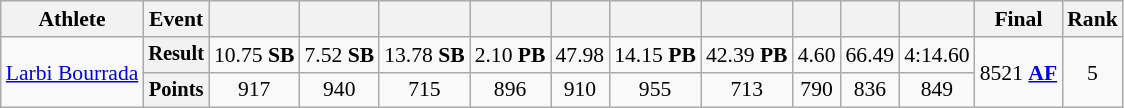<table class="wikitable" style="font-size:90%">
<tr>
<th>Athlete</th>
<th>Event</th>
<th></th>
<th></th>
<th></th>
<th></th>
<th></th>
<th></th>
<th></th>
<th></th>
<th></th>
<th></th>
<th>Final</th>
<th>Rank</th>
</tr>
<tr align=center>
<td rowspan=2 align=left><a href='#'>Larbi Bourrada</a></td>
<th style="font-size:95%">Result</th>
<td>10.75 <strong>SB</strong></td>
<td>7.52 <strong>SB</strong></td>
<td>13.78 <strong>SB</strong></td>
<td>2.10 <strong>PB</strong></td>
<td>47.98</td>
<td>14.15 <strong>PB</strong></td>
<td>42.39 <strong>PB</strong></td>
<td>4.60</td>
<td>66.49</td>
<td>4:14.60</td>
<td rowspan=2>8521 <strong><a href='#'>AF</a></strong></td>
<td rowspan=2>5</td>
</tr>
<tr align=center>
<th style="font-size:95%">Points</th>
<td>917</td>
<td>940</td>
<td>715</td>
<td>896</td>
<td>910</td>
<td>955</td>
<td>713</td>
<td>790</td>
<td>836</td>
<td>849</td>
</tr>
</table>
